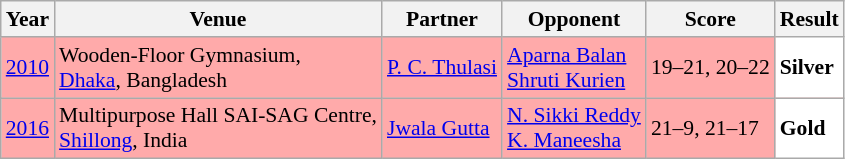<table class="sortable wikitable" style="font-size: 90%;">
<tr>
<th>Year</th>
<th>Venue</th>
<th>Partner</th>
<th>Opponent</th>
<th>Score</th>
<th>Result</th>
</tr>
<tr style="background:#FFAAAA">
<td align="center"><a href='#'>2010</a></td>
<td align="left">Wooden-Floor Gymnasium,<br><a href='#'>Dhaka</a>, Bangladesh</td>
<td align="left"> <a href='#'>P. C. Thulasi</a></td>
<td align="left"> <a href='#'>Aparna Balan</a><br> <a href='#'>Shruti Kurien</a></td>
<td align="left">19–21, 20–22</td>
<td style="text-align:left; background:white"> <strong>Silver</strong></td>
</tr>
<tr style="background:#FFAAAA">
<td align="center"><a href='#'>2016</a></td>
<td align="left">Multipurpose Hall SAI-SAG Centre,<br><a href='#'>Shillong</a>, India</td>
<td align="left"> <a href='#'>Jwala Gutta</a></td>
<td align="left"> <a href='#'>N. Sikki Reddy</a><br> <a href='#'>K. Maneesha</a></td>
<td align="left">21–9, 21–17</td>
<td style="text-align:left; background:white"> <strong>Gold</strong></td>
</tr>
</table>
